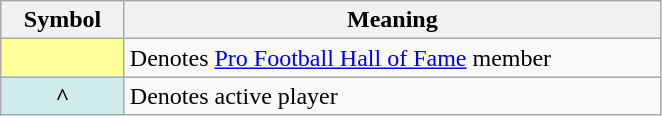<table class="wikitable plainrowheaders" border="1">
<tr>
<th scope="col" style="width:75px">Symbol</th>
<th scope="col" style="width:350px">Meaning</th>
</tr>
<tr>
<th scope="row" style="text-align:center; background:#FFFF99;"></th>
<td>Denotes <a href='#'>Pro Football Hall of Fame</a> member</td>
</tr>
<tr>
<th scope="row" style="text-align:center; background-color:#cfecec;">^</th>
<td>Denotes active player</td>
</tr>
</table>
